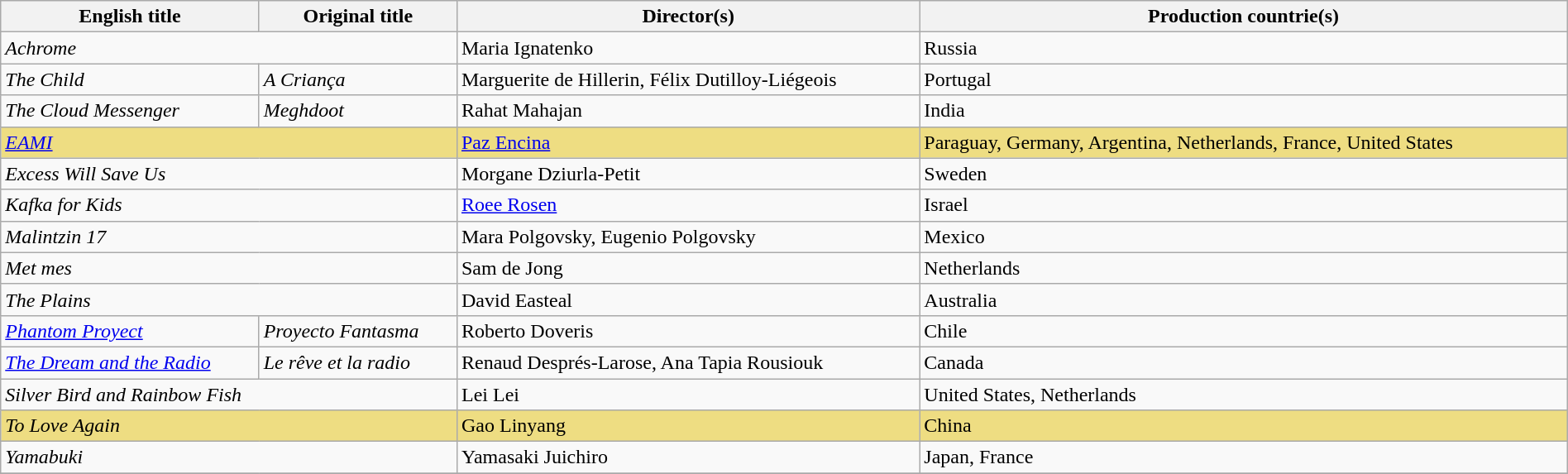<table class="sortable wikitable" style="width:100%; margin-bottom:4px" cellpadding="5">
<tr>
<th scope="col">English title</th>
<th scope="col">Original title</th>
<th scope="col">Director(s)</th>
<th scope="col">Production countrie(s)</th>
</tr>
<tr>
<td colspan="2"><em>Achrome</em></td>
<td>Maria Ignatenko</td>
<td>Russia</td>
</tr>
<tr>
<td><em>The Child</em></td>
<td><em>A Criança</em></td>
<td>Marguerite de Hillerin, Félix Dutilloy-Liégeois</td>
<td>Portugal</td>
</tr>
<tr>
<td><em>The Cloud Messenger</em></td>
<td><em>Meghdoot</em></td>
<td>Rahat Mahajan</td>
<td>India</td>
</tr>
<tr style="background:#eedd82;">
<td colspan="2"><em><a href='#'>EAMI</a></em></td>
<td><a href='#'>Paz Encina</a></td>
<td>Paraguay, Germany, Argentina, Netherlands, France, United States</td>
</tr>
<tr>
<td colspan="2"><em>Excess Will Save Us</em></td>
<td>Morgane Dziurla-Petit</td>
<td>Sweden</td>
</tr>
<tr>
<td colspan="2"><em>Kafka for Kids</em></td>
<td><a href='#'>Roee Rosen</a></td>
<td>Israel</td>
</tr>
<tr>
<td colspan="2"><em>Malintzin 17</em></td>
<td>Mara Polgovsky, Eugenio Polgovsky</td>
<td>Mexico</td>
</tr>
<tr>
<td colspan="2"><em>Met mes</em></td>
<td>Sam de Jong</td>
<td>Netherlands</td>
</tr>
<tr>
<td colspan="2"><em>The Plains</em></td>
<td>David Easteal</td>
<td>Australia</td>
</tr>
<tr>
<td><em><a href='#'>Phantom Proyect</a></em></td>
<td><em>Proyecto Fantasma</em></td>
<td>Roberto Doveris</td>
<td>Chile</td>
</tr>
<tr>
<td><em><a href='#'>The Dream and the Radio</a></em></td>
<td><em>Le rêve et la radio</em></td>
<td>Renaud Després-Larose, Ana Tapia Rousiouk</td>
<td>Canada</td>
</tr>
<tr>
<td colspan="2"><em>Silver Bird and Rainbow Fish</em></td>
<td>Lei Lei</td>
<td>United States, Netherlands</td>
</tr>
<tr style="background:#eedd82;">
<td colspan="2"><em>To Love Again</em></td>
<td>Gao Linyang</td>
<td>China</td>
</tr>
<tr>
<td colspan="2"><em>Yamabuki</em></td>
<td>Yamasaki Juichiro</td>
<td>Japan, France</td>
</tr>
<tr>
</tr>
</table>
